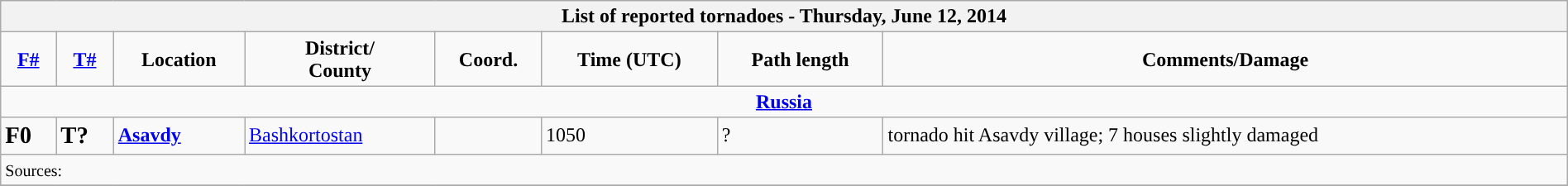<table class="wikitable collapsible" width="100%">
<tr>
<th colspan="8">List of reported tornadoes - Thursday, June 12, 2014</th>
</tr>
<tr>
<td style="text-align: center;"><strong><a href='#'>F#</a></strong></td>
<td style="text-align: center;"><strong><a href='#'>T#</a></strong></td>
<td style="text-align: center;"><strong>Location</strong></td>
<td style="text-align: center;"><strong>District/<br>County</strong></td>
<td style="text-align: center;"><strong>Coord.</strong></td>
<td style="text-align: center;"><strong>Time (UTC)</strong></td>
<td style="text-align: center;"><strong>Path length</strong></td>
<td style="text-align: center;"><strong>Comments/Damage</strong></td>
</tr>
<tr>
<td colspan="8" align=center><strong><a href='#'>Russia</a></strong></td>
</tr>
<tr>
<td><big><strong>F0</strong></big></td>
<td><big><strong>T?</strong></big></td>
<td><strong><a href='#'>Asavdy</a></strong></td>
<td><a href='#'>Bashkortostan</a></td>
<td></td>
<td>1050</td>
<td>?</td>
<td>tornado hit Asavdy village; 7 houses slightly damaged</td>
</tr>
<tr>
<td colspan="8"><small>Sources:</small></td>
</tr>
<tr>
</tr>
</table>
